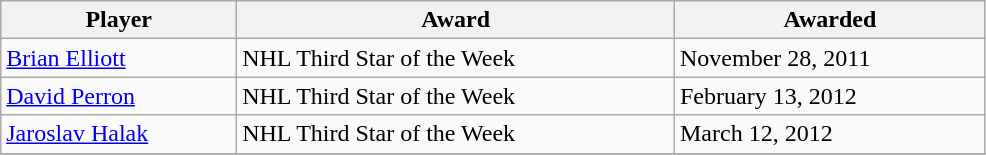<table class="wikitable" width="52%">
<tr>
<th>Player</th>
<th>Award</th>
<th>Awarded</th>
</tr>
<tr>
<td><a href='#'>Brian Elliott</a></td>
<td>NHL Third Star of the Week</td>
<td>November 28, 2011</td>
</tr>
<tr>
<td><a href='#'>David Perron</a></td>
<td>NHL Third Star of the Week</td>
<td>February 13, 2012</td>
</tr>
<tr>
<td><a href='#'>Jaroslav Halak</a></td>
<td>NHL Third Star of the Week</td>
<td>March 12, 2012</td>
</tr>
<tr>
</tr>
</table>
